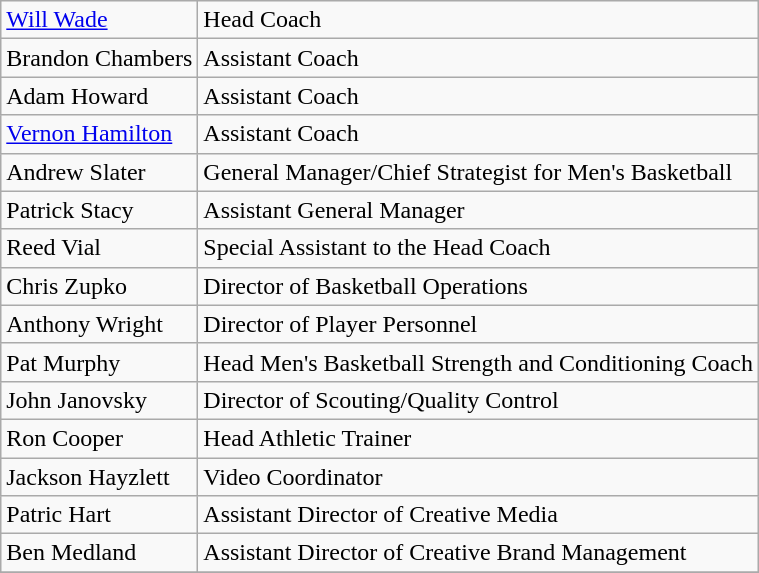<table class="wikitable">
<tr>
<td><a href='#'>Will Wade</a></td>
<td>Head Coach</td>
</tr>
<tr>
<td>Brandon Chambers</td>
<td>Assistant Coach</td>
</tr>
<tr>
<td>Adam Howard</td>
<td>Assistant Coach</td>
</tr>
<tr>
<td><a href='#'>Vernon Hamilton</a></td>
<td>Assistant Coach</td>
</tr>
<tr>
<td>Andrew Slater</td>
<td>General Manager/Chief Strategist for Men's Basketball</td>
</tr>
<tr>
<td>Patrick Stacy</td>
<td>Assistant General Manager</td>
</tr>
<tr>
<td>Reed Vial</td>
<td>Special Assistant to the Head Coach</td>
</tr>
<tr>
<td>Chris Zupko</td>
<td>Director of Basketball Operations</td>
</tr>
<tr>
<td>Anthony Wright</td>
<td>Director of Player Personnel</td>
</tr>
<tr>
<td>Pat Murphy</td>
<td>Head Men's Basketball Strength and Conditioning Coach</td>
</tr>
<tr>
<td>John Janovsky</td>
<td>Director of Scouting/Quality Control</td>
</tr>
<tr>
<td>Ron Cooper</td>
<td>Head Athletic Trainer</td>
</tr>
<tr>
<td>Jackson Hayzlett</td>
<td>Video Coordinator</td>
</tr>
<tr>
<td>Patric Hart</td>
<td>Assistant Director of Creative Media</td>
</tr>
<tr>
<td>Ben Medland</td>
<td>Assistant Director of Creative Brand Management</td>
</tr>
<tr>
</tr>
</table>
